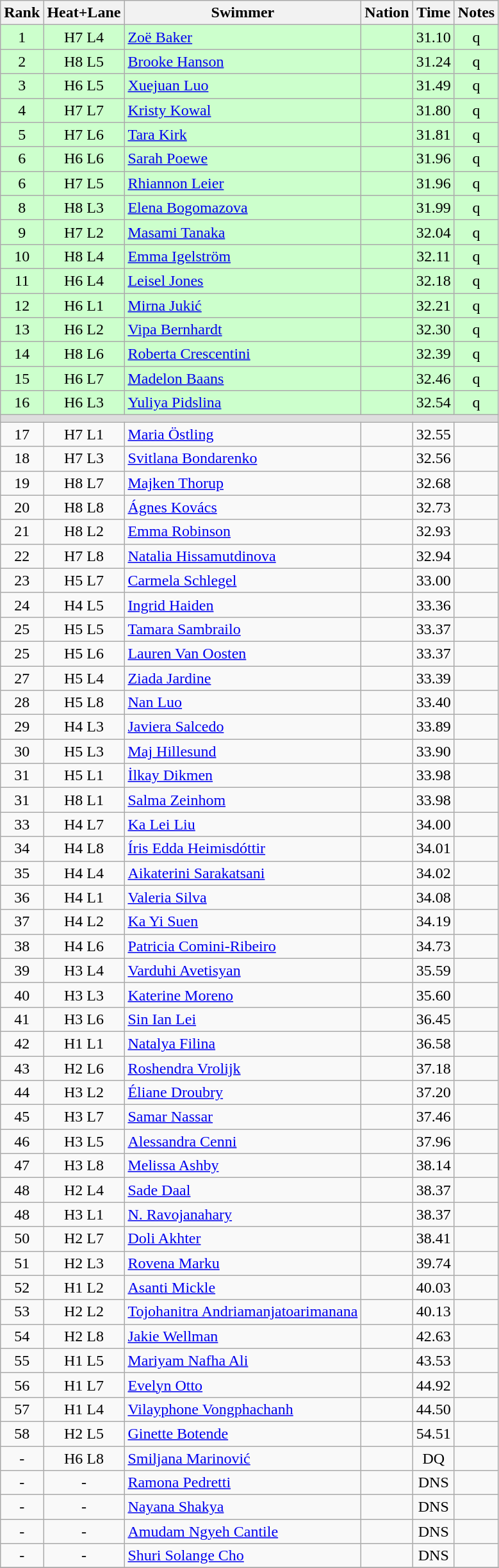<table class="wikitable sortable" style="text-align:center">
<tr>
<th>Rank</th>
<th>Heat+Lane</th>
<th>Swimmer</th>
<th>Nation</th>
<th>Time</th>
<th>Notes</th>
</tr>
<tr bgcolor=ccffcc>
<td>1</td>
<td>H7 L4</td>
<td align=left><a href='#'>Zoë Baker</a></td>
<td align=left></td>
<td>31.10</td>
<td>q</td>
</tr>
<tr bgcolor=ccffcc>
<td>2</td>
<td>H8 L5</td>
<td align=left><a href='#'>Brooke Hanson</a></td>
<td align=left></td>
<td>31.24</td>
<td>q</td>
</tr>
<tr bgcolor=ccffcc>
<td>3</td>
<td>H6 L5</td>
<td align=left><a href='#'>Xuejuan Luo</a></td>
<td align=left></td>
<td>31.49</td>
<td>q</td>
</tr>
<tr bgcolor=ccffcc>
<td>4</td>
<td>H7 L7</td>
<td align=left><a href='#'>Kristy Kowal</a></td>
<td align=left></td>
<td>31.80</td>
<td>q</td>
</tr>
<tr bgcolor=ccffcc>
<td>5</td>
<td>H7 L6</td>
<td align=left><a href='#'>Tara Kirk</a></td>
<td align=left></td>
<td>31.81</td>
<td>q</td>
</tr>
<tr bgcolor=ccffcc>
<td>6</td>
<td>H6 L6</td>
<td align=left><a href='#'>Sarah Poewe</a></td>
<td align=left></td>
<td>31.96</td>
<td>q</td>
</tr>
<tr bgcolor=ccffcc>
<td>6</td>
<td>H7 L5</td>
<td align=left><a href='#'>Rhiannon Leier</a></td>
<td align=left></td>
<td>31.96</td>
<td>q</td>
</tr>
<tr bgcolor=ccffcc>
<td>8</td>
<td>H8 L3</td>
<td align=left><a href='#'>Elena Bogomazova</a></td>
<td align=left></td>
<td>31.99</td>
<td>q</td>
</tr>
<tr bgcolor=ccffcc>
<td>9</td>
<td>H7 L2</td>
<td align=left><a href='#'>Masami Tanaka</a></td>
<td align=left></td>
<td>32.04</td>
<td>q</td>
</tr>
<tr bgcolor=ccffcc>
<td>10</td>
<td>H8 L4</td>
<td align=left><a href='#'>Emma Igelström</a></td>
<td align=left></td>
<td>32.11</td>
<td>q</td>
</tr>
<tr bgcolor=ccffcc>
<td>11</td>
<td>H6 L4</td>
<td align=left><a href='#'>Leisel Jones</a></td>
<td align=left></td>
<td>32.18</td>
<td>q</td>
</tr>
<tr bgcolor=ccffcc>
<td>12</td>
<td>H6 L1</td>
<td align=left><a href='#'>Mirna Jukić</a></td>
<td align=left></td>
<td>32.21</td>
<td>q</td>
</tr>
<tr bgcolor=ccffcc>
<td>13</td>
<td>H6 L2</td>
<td align=left><a href='#'>Vipa Bernhardt</a></td>
<td align=left></td>
<td>32.30</td>
<td>q</td>
</tr>
<tr bgcolor=ccffcc>
<td>14</td>
<td>H8 L6</td>
<td align=left><a href='#'>Roberta Crescentini</a></td>
<td align=left></td>
<td>32.39</td>
<td>q</td>
</tr>
<tr bgcolor=ccffcc>
<td>15</td>
<td>H6 L7</td>
<td align=left><a href='#'>Madelon Baans</a></td>
<td align=left></td>
<td>32.46</td>
<td>q</td>
</tr>
<tr bgcolor=ccffcc>
<td>16</td>
<td>H6 L3</td>
<td align=left><a href='#'>Yuliya Pidslina</a></td>
<td align=left></td>
<td>32.54</td>
<td>q</td>
</tr>
<tr bgcolor=#DDDDDD>
<td colspan=6></td>
</tr>
<tr>
<td>17</td>
<td>H7 L1</td>
<td align=left><a href='#'>Maria Östling</a></td>
<td align=left></td>
<td>32.55</td>
<td></td>
</tr>
<tr>
<td>18</td>
<td>H7 L3</td>
<td align=left><a href='#'>Svitlana Bondarenko</a></td>
<td align=left></td>
<td>32.56</td>
<td></td>
</tr>
<tr>
<td>19</td>
<td>H8 L7</td>
<td align=left><a href='#'>Majken Thorup</a></td>
<td align=left></td>
<td>32.68</td>
<td></td>
</tr>
<tr>
<td>20</td>
<td>H8 L8</td>
<td align=left><a href='#'>Ágnes Kovács</a></td>
<td align=left></td>
<td>32.73</td>
<td></td>
</tr>
<tr>
<td>21</td>
<td>H8 L2</td>
<td align=left><a href='#'>Emma Robinson</a></td>
<td align=left></td>
<td>32.93</td>
<td></td>
</tr>
<tr>
<td>22</td>
<td>H7 L8</td>
<td align=left><a href='#'>Natalia Hissamutdinova</a></td>
<td align=left></td>
<td>32.94</td>
<td></td>
</tr>
<tr>
<td>23</td>
<td>H5 L7</td>
<td align=left><a href='#'>Carmela Schlegel</a></td>
<td align=left></td>
<td>33.00</td>
<td></td>
</tr>
<tr>
<td>24</td>
<td>H4 L5</td>
<td align=left><a href='#'>Ingrid Haiden</a></td>
<td align=left></td>
<td>33.36</td>
<td></td>
</tr>
<tr>
<td>25</td>
<td>H5 L5</td>
<td align=left><a href='#'>Tamara Sambrailo</a></td>
<td align=left></td>
<td>33.37</td>
<td></td>
</tr>
<tr>
<td>25</td>
<td>H5 L6</td>
<td align=left><a href='#'>Lauren Van Oosten</a></td>
<td align=left></td>
<td>33.37</td>
<td></td>
</tr>
<tr>
<td>27</td>
<td>H5 L4</td>
<td align=left><a href='#'>Ziada Jardine</a></td>
<td align=left></td>
<td>33.39</td>
<td></td>
</tr>
<tr>
<td>28</td>
<td>H5 L8</td>
<td align=left><a href='#'>Nan Luo</a></td>
<td align=left></td>
<td>33.40</td>
<td></td>
</tr>
<tr>
<td>29</td>
<td>H4 L3</td>
<td align=left><a href='#'>Javiera Salcedo</a></td>
<td align=left></td>
<td>33.89</td>
<td></td>
</tr>
<tr>
<td>30</td>
<td>H5 L3</td>
<td align=left><a href='#'>Maj Hillesund</a></td>
<td align=left></td>
<td>33.90</td>
<td></td>
</tr>
<tr>
<td>31</td>
<td>H5 L1</td>
<td align=left><a href='#'>İlkay Dikmen</a></td>
<td align=left></td>
<td>33.98</td>
<td></td>
</tr>
<tr>
<td>31</td>
<td>H8 L1</td>
<td align=left><a href='#'>Salma Zeinhom</a></td>
<td align=left></td>
<td>33.98</td>
<td></td>
</tr>
<tr>
<td>33</td>
<td>H4 L7</td>
<td align=left><a href='#'>Ka Lei Liu</a></td>
<td align=left></td>
<td>34.00</td>
<td></td>
</tr>
<tr>
<td>34</td>
<td>H4 L8</td>
<td align=left><a href='#'>Íris Edda Heimisdóttir</a></td>
<td align=left></td>
<td>34.01</td>
<td></td>
</tr>
<tr>
<td>35</td>
<td>H4 L4</td>
<td align=left><a href='#'>Aikaterini Sarakatsani</a></td>
<td align=left></td>
<td>34.02</td>
<td></td>
</tr>
<tr>
<td>36</td>
<td>H4 L1</td>
<td align=left><a href='#'>Valeria Silva</a></td>
<td align=left></td>
<td>34.08</td>
<td></td>
</tr>
<tr>
<td>37</td>
<td>H4 L2</td>
<td align=left><a href='#'>Ka Yi Suen</a></td>
<td align=left></td>
<td>34.19</td>
<td></td>
</tr>
<tr>
<td>38</td>
<td>H4 L6</td>
<td align=left><a href='#'>Patricia Comini-Ribeiro</a></td>
<td align=left></td>
<td>34.73</td>
<td></td>
</tr>
<tr>
<td>39</td>
<td>H3 L4</td>
<td align=left><a href='#'>Varduhi Avetisyan</a></td>
<td align=left></td>
<td>35.59</td>
<td></td>
</tr>
<tr>
<td>40</td>
<td>H3 L3</td>
<td align=left><a href='#'>Katerine Moreno</a></td>
<td align=left></td>
<td>35.60</td>
<td></td>
</tr>
<tr>
<td>41</td>
<td>H3 L6</td>
<td align=left><a href='#'>Sin Ian Lei</a></td>
<td align=left></td>
<td>36.45</td>
<td></td>
</tr>
<tr>
<td>42</td>
<td>H1 L1</td>
<td align=left><a href='#'>Natalya Filina</a></td>
<td align=left></td>
<td>36.58</td>
<td></td>
</tr>
<tr>
<td>43</td>
<td>H2 L6</td>
<td align=left><a href='#'>Roshendra Vrolijk</a></td>
<td align=left></td>
<td>37.18</td>
<td></td>
</tr>
<tr>
<td>44</td>
<td>H3 L2</td>
<td align=left><a href='#'>Éliane Droubry</a></td>
<td align=left></td>
<td>37.20</td>
<td></td>
</tr>
<tr>
<td>45</td>
<td>H3 L7</td>
<td align=left><a href='#'>Samar Nassar</a></td>
<td align=left></td>
<td>37.46</td>
<td></td>
</tr>
<tr>
<td>46</td>
<td>H3 L5</td>
<td align=left><a href='#'>Alessandra Cenni</a></td>
<td align=left></td>
<td>37.96</td>
<td></td>
</tr>
<tr>
<td>47</td>
<td>H3 L8</td>
<td align=left><a href='#'>Melissa Ashby</a></td>
<td align=left></td>
<td>38.14</td>
<td></td>
</tr>
<tr>
<td>48</td>
<td>H2 L4</td>
<td align=left><a href='#'>Sade Daal</a></td>
<td align=left></td>
<td>38.37</td>
<td></td>
</tr>
<tr>
<td>48</td>
<td>H3 L1</td>
<td align=left><a href='#'>N. Ravojanahary</a></td>
<td align=left></td>
<td>38.37</td>
<td></td>
</tr>
<tr>
<td>50</td>
<td>H2 L7</td>
<td align=left><a href='#'>Doli Akhter</a></td>
<td align=left></td>
<td>38.41</td>
<td></td>
</tr>
<tr>
<td>51</td>
<td>H2 L3</td>
<td align=left><a href='#'>Rovena Marku</a></td>
<td align=left></td>
<td>39.74</td>
<td></td>
</tr>
<tr>
<td>52</td>
<td>H1 L2</td>
<td align=left><a href='#'>Asanti Mickle</a></td>
<td align=left></td>
<td>40.03</td>
<td></td>
</tr>
<tr>
<td>53</td>
<td>H2 L2</td>
<td align=left><a href='#'>Tojohanitra Andriamanjatoarimanana</a></td>
<td align=left></td>
<td>40.13</td>
<td></td>
</tr>
<tr>
<td>54</td>
<td>H2 L8</td>
<td align=left><a href='#'>Jakie Wellman</a></td>
<td align=left></td>
<td>42.63</td>
<td></td>
</tr>
<tr>
<td>55</td>
<td>H1 L5</td>
<td align=left><a href='#'>Mariyam Nafha Ali</a></td>
<td align=left></td>
<td>43.53</td>
<td></td>
</tr>
<tr>
<td>56</td>
<td>H1 L7</td>
<td align=left><a href='#'>Evelyn Otto</a></td>
<td align=left></td>
<td>44.92</td>
<td></td>
</tr>
<tr>
<td>57</td>
<td>H1 L4</td>
<td align=left><a href='#'>Vilayphone Vongphachanh</a></td>
<td align=left></td>
<td>44.50</td>
<td></td>
</tr>
<tr>
<td>58</td>
<td>H2 L5</td>
<td align=left><a href='#'>Ginette Botende</a></td>
<td align=left></td>
<td>54.51</td>
<td></td>
</tr>
<tr>
<td>-</td>
<td>H6 L8</td>
<td align=left><a href='#'>Smiljana Marinović</a></td>
<td align=left></td>
<td>DQ</td>
<td></td>
</tr>
<tr>
<td>-</td>
<td>-</td>
<td align=left><a href='#'>Ramona Pedretti</a></td>
<td align=left></td>
<td>DNS</td>
<td></td>
</tr>
<tr>
<td>-</td>
<td>-</td>
<td align=left><a href='#'>Nayana Shakya</a></td>
<td align=left></td>
<td>DNS</td>
<td></td>
</tr>
<tr>
<td>-</td>
<td>-</td>
<td align=left><a href='#'>Amudam Ngyeh Cantile</a></td>
<td align=left></td>
<td>DNS</td>
<td></td>
</tr>
<tr>
<td>-</td>
<td>-</td>
<td align=left><a href='#'>Shuri Solange Cho</a></td>
<td align=left></td>
<td>DNS</td>
<td></td>
</tr>
<tr>
</tr>
</table>
